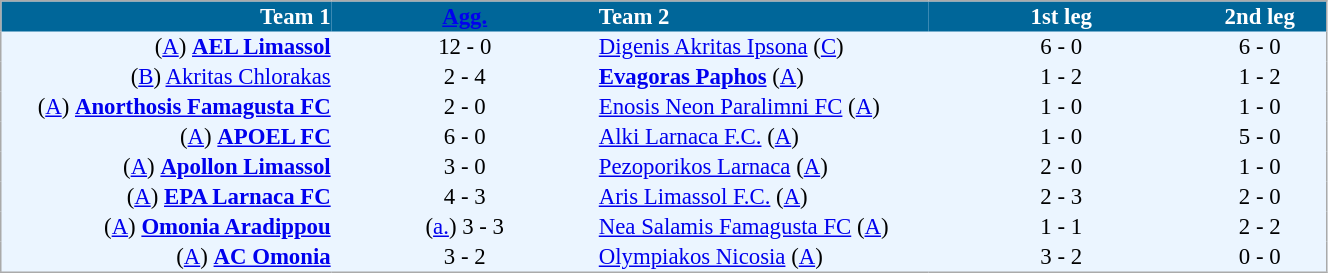<table cellspacing="0" style="background: #EBF5FF; border: 1px #aaa solid; border-collapse: collapse; font-size: 95%;" width=70%>
<tr bgcolor=#006699 style="color:white;">
<th width=25% align="right">Team 1</th>
<th width=20% align="center"><a href='#'>Agg.</a></th>
<th width=25% align="left">Team 2</th>
<th width=20% align="center">1st leg</th>
<th width=20% align="center">2nd leg</th>
</tr>
<tr>
<td align=right>(<a href='#'>A</a>) <strong><a href='#'>AEL Limassol</a></strong></td>
<td align=center>12 - 0</td>
<td align=left><a href='#'>Digenis Akritas Ipsona</a> (<a href='#'>C</a>)</td>
<td align=center>6 - 0</td>
<td align=center>6 - 0</td>
</tr>
<tr>
<td align=right>(<a href='#'>B</a>) <a href='#'>Akritas Chlorakas</a></td>
<td align=center>2 - 4</td>
<td align=left><strong><a href='#'>Evagoras Paphos</a></strong> (<a href='#'>A</a>)</td>
<td align=center>1 - 2</td>
<td align=center>1 - 2</td>
</tr>
<tr>
<td align=right>(<a href='#'>A</a>) <strong><a href='#'>Anorthosis Famagusta FC</a></strong></td>
<td align=center>2 - 0</td>
<td align=left><a href='#'>Enosis Neon Paralimni FC</a> (<a href='#'>A</a>)</td>
<td align=center>1 - 0</td>
<td align=center>1 - 0</td>
</tr>
<tr>
<td align=right>(<a href='#'>A</a>) <strong><a href='#'>APOEL FC</a></strong></td>
<td align=center>6 - 0</td>
<td align=left><a href='#'>Alki Larnaca F.C.</a> (<a href='#'>A</a>)</td>
<td align=center>1 - 0</td>
<td align=center>5 - 0</td>
</tr>
<tr>
<td align=right>(<a href='#'>A</a>) <strong><a href='#'>Apollon Limassol</a></strong></td>
<td align=center>3 - 0</td>
<td align=left><a href='#'>Pezoporikos Larnaca</a> (<a href='#'>A</a>)</td>
<td align=center>2 - 0</td>
<td align=center>1 - 0</td>
</tr>
<tr>
<td align=right>(<a href='#'>A</a>) <strong><a href='#'>EPA Larnaca FC</a></strong></td>
<td align=center>4 - 3</td>
<td align=left><a href='#'>Aris Limassol F.C.</a> (<a href='#'>A</a>)</td>
<td align=center>2 - 3</td>
<td align=center>2 - 0</td>
</tr>
<tr>
<td align=right>(<a href='#'>A</a>) <strong><a href='#'>Omonia Aradippou</a></strong></td>
<td align=center>(<a href='#'>a.</a>) 3 - 3</td>
<td align=left><a href='#'>Nea Salamis Famagusta FC</a> (<a href='#'>A</a>)</td>
<td align=center>1 - 1</td>
<td align=center>2 - 2</td>
</tr>
<tr>
<td align=right>(<a href='#'>A</a>) <strong><a href='#'>AC Omonia</a></strong></td>
<td align=center>3 - 2</td>
<td align=left><a href='#'>Olympiakos Nicosia</a> (<a href='#'>A</a>)</td>
<td align=center>3 - 2</td>
<td align=center>0 - 0</td>
</tr>
<tr>
</tr>
</table>
